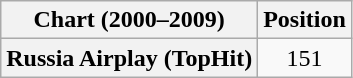<table class="wikitable plainrowheaders" style="text-align:center">
<tr>
<th scope="col">Chart (2000–2009)</th>
<th scope="col">Position</th>
</tr>
<tr>
<th scope="row">Russia Airplay (TopHit)</th>
<td>151</td>
</tr>
</table>
